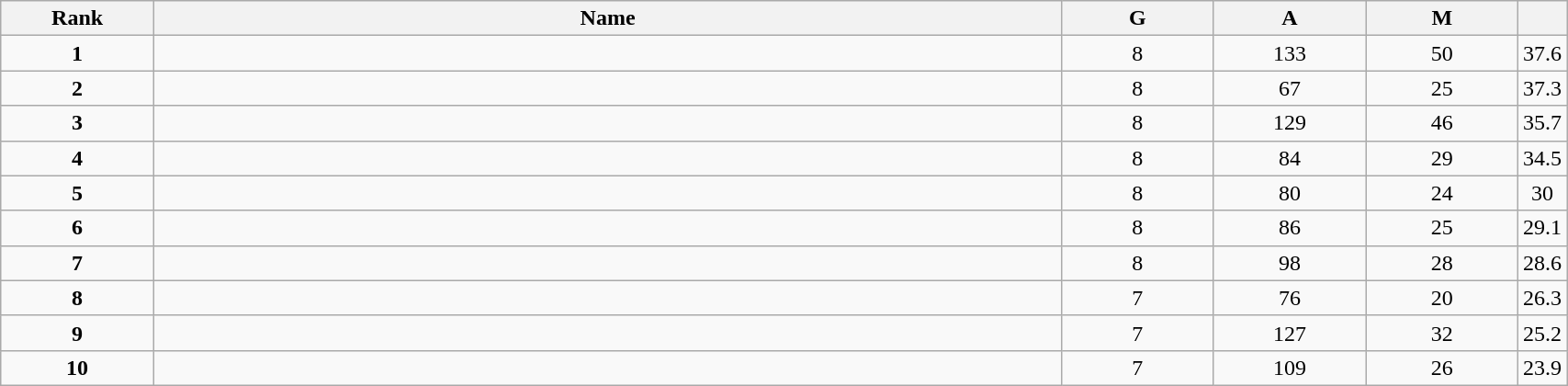<table class="wikitable" style="width:90%;">
<tr>
<th style="width:10%;">Rank</th>
<th style="width:60%;">Name</th>
<th style="width:10%;">G</th>
<th style="width:10%;">A</th>
<th style="width:10%;">M</th>
<th style="width:10%;"></th>
</tr>
<tr align=center>
<td><strong>1</strong></td>
<td align=left><strong></strong></td>
<td>8</td>
<td>133</td>
<td>50</td>
<td>37.6</td>
</tr>
<tr align=center>
<td><strong>2</strong></td>
<td align=left></td>
<td>8</td>
<td>67</td>
<td>25</td>
<td>37.3</td>
</tr>
<tr align=center>
<td><strong>3</strong></td>
<td align=left></td>
<td>8</td>
<td>129</td>
<td>46</td>
<td>35.7</td>
</tr>
<tr align=center>
<td><strong>4</strong></td>
<td align=left></td>
<td>8</td>
<td>84</td>
<td>29</td>
<td>34.5</td>
</tr>
<tr align=center>
<td><strong>5</strong></td>
<td align=left></td>
<td>8</td>
<td>80</td>
<td>24</td>
<td>30</td>
</tr>
<tr align=center>
<td><strong>6</strong></td>
<td align=left></td>
<td>8</td>
<td>86</td>
<td>25</td>
<td>29.1</td>
</tr>
<tr align=center>
<td><strong>7</strong></td>
<td align=left></td>
<td>8</td>
<td>98</td>
<td>28</td>
<td>28.6</td>
</tr>
<tr align=center>
<td><strong>8</strong></td>
<td align=left></td>
<td>7</td>
<td>76</td>
<td>20</td>
<td>26.3</td>
</tr>
<tr align=center>
<td><strong>9</strong></td>
<td align=left></td>
<td>7</td>
<td>127</td>
<td>32</td>
<td>25.2</td>
</tr>
<tr align=center>
<td><strong>10</strong></td>
<td align=left></td>
<td>7</td>
<td>109</td>
<td>26</td>
<td>23.9</td>
</tr>
</table>
